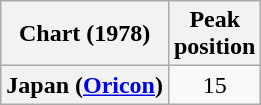<table class="wikitable plainrowheaders" style="text-align:center">
<tr>
<th>Chart (1978)</th>
<th>Peak<br>position</th>
</tr>
<tr>
<th scope="row">Japan (<a href='#'>Oricon</a>)</th>
<td>15</td>
</tr>
</table>
